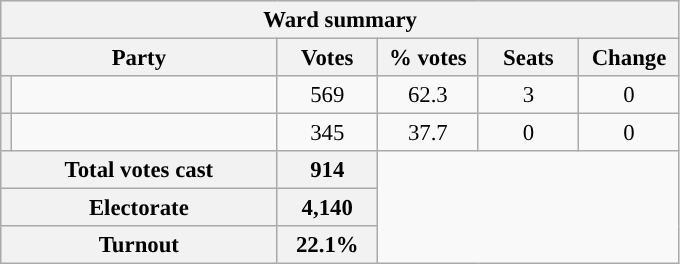<table class="wikitable" style="font-size: 95%;">
<tr style="background-color:#E9E9E9">
<th colspan="6">Ward summary</th>
</tr>
<tr style="background-color:#E9E9E9">
<th colspan="2">Party</th>
<th style="width: 60px">Votes</th>
<th style="width: 60px">% votes</th>
<th style="width: 60px">Seats</th>
<th style="width: 60px">Change</th>
</tr>
<tr>
<th style="background-color: "></th>
<td style="width: 170px"><a href='#'></a></td>
<td align="center">569</td>
<td align="center">62.3</td>
<td align="center">3</td>
<td align="center">0</td>
</tr>
<tr>
<th style="background-color: "></th>
<td style="width: 170px"><a href='#'></a></td>
<td align="center">345</td>
<td align="center">37.7</td>
<td align="center">0</td>
<td align="center">0</td>
</tr>
<tr style="background-color:#E9E9E9">
<th colspan="2">Total votes cast</th>
<th style="width: 60px">914</th>
</tr>
<tr style="background-color:#E9E9E9">
<th colspan="2">Electorate</th>
<th style="width: 60px">4,140</th>
</tr>
<tr style="background-color:#E9E9E9">
<th colspan="2">Turnout</th>
<th style="width: 60px">22.1%</th>
</tr>
</table>
